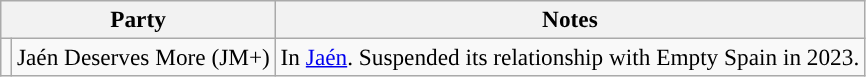<table class="wikitable" style="text-align:left; font-size:97%;">
<tr>
<th colspan="2">Party</th>
<th>Notes</th>
</tr>
<tr>
<td></td>
<td>Jaén Deserves More (JM+)</td>
<td>In <a href='#'>Jaén</a>. Suspended its relationship with Empty Spain in 2023.</td>
</tr>
</table>
